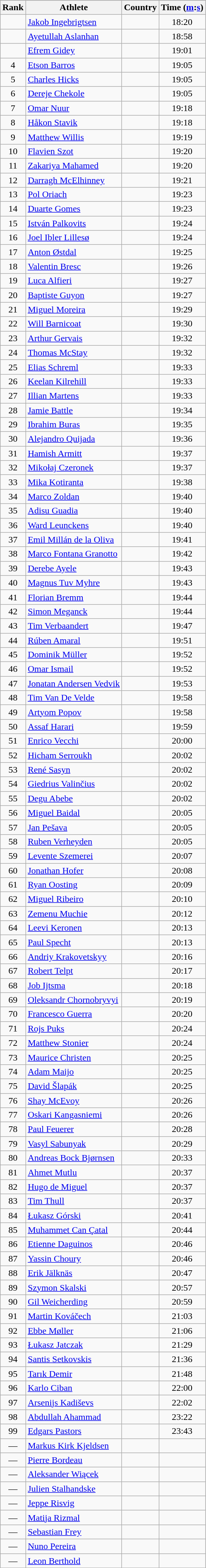<table class="wikitable sortable" style="text-align:center;">
<tr>
</tr>
<tr>
<th>Rank</th>
<th>Athlete</th>
<th>Country</th>
<th>Time (<a href='#'>m</a>:<a href='#'>s</a>)</th>
</tr>
<tr>
<td></td>
<td align=left><a href='#'>Jakob Ingebrigtsen</a></td>
<td align=left></td>
<td>18:20</td>
</tr>
<tr>
<td></td>
<td align=left><a href='#'>Ayetullah Aslanhan</a></td>
<td align=left></td>
<td>18:58</td>
</tr>
<tr>
<td></td>
<td align=left><a href='#'>Efrem Gidey</a></td>
<td align=left></td>
<td>19:01</td>
</tr>
<tr>
<td>4</td>
<td align=left><a href='#'>Etson Barros</a></td>
<td align=left></td>
<td>19:05</td>
</tr>
<tr>
<td>5</td>
<td align=left><a href='#'>Charles Hicks</a></td>
<td align=left></td>
<td>19:05</td>
</tr>
<tr>
<td>6</td>
<td align=left><a href='#'>Dereje Chekole</a></td>
<td align=left></td>
<td>19:05</td>
</tr>
<tr>
<td>7</td>
<td align=left><a href='#'>Omar Nuur</a></td>
<td align=left></td>
<td>19:18</td>
</tr>
<tr>
<td>8</td>
<td align=left><a href='#'>Håkon Stavik</a></td>
<td align=left></td>
<td>19:18</td>
</tr>
<tr>
<td>9</td>
<td align=left><a href='#'>Matthew Willis</a></td>
<td align=left></td>
<td>19:19</td>
</tr>
<tr>
<td>10</td>
<td align=left><a href='#'>Flavien Szot</a></td>
<td align=left></td>
<td>19:20</td>
</tr>
<tr>
<td>11</td>
<td align=left><a href='#'>Zakariya Mahamed</a></td>
<td align=left></td>
<td>19:20</td>
</tr>
<tr>
<td>12</td>
<td align=left><a href='#'>Darragh McElhinney</a></td>
<td align=left></td>
<td>19:21</td>
</tr>
<tr>
<td>13</td>
<td align=left><a href='#'>Pol Oriach</a></td>
<td align=left></td>
<td>19:23</td>
</tr>
<tr>
<td>14</td>
<td align=left><a href='#'>Duarte Gomes</a></td>
<td align=left></td>
<td>19:23</td>
</tr>
<tr>
<td>15</td>
<td align=left><a href='#'>István Palkovits</a></td>
<td align=left></td>
<td>19:24</td>
</tr>
<tr>
<td>16</td>
<td align=left><a href='#'>Joel Ibler Lillesø</a></td>
<td align=left></td>
<td>19:24</td>
</tr>
<tr>
<td>17</td>
<td align=left><a href='#'>Anton Østdal</a></td>
<td align=left></td>
<td>19:25</td>
</tr>
<tr>
<td>18</td>
<td align=left><a href='#'>Valentin Bresc</a></td>
<td align=left></td>
<td>19:26</td>
</tr>
<tr>
<td>19</td>
<td align=left><a href='#'>Luca Alfieri</a></td>
<td align=left></td>
<td>19:27</td>
</tr>
<tr>
<td>20</td>
<td align=left><a href='#'>Baptiste Guyon</a></td>
<td align=left></td>
<td>19:27</td>
</tr>
<tr>
<td>21</td>
<td align=left><a href='#'>Miguel Moreira</a></td>
<td align=left></td>
<td>19:29</td>
</tr>
<tr>
<td>22</td>
<td align=left><a href='#'>Will Barnicoat</a></td>
<td align=left></td>
<td>19:30</td>
</tr>
<tr>
<td>23</td>
<td align=left><a href='#'>Arthur Gervais</a></td>
<td align=left></td>
<td>19:32</td>
</tr>
<tr>
<td>24</td>
<td align=left><a href='#'>Thomas McStay</a></td>
<td align=left></td>
<td>19:32</td>
</tr>
<tr>
<td>25</td>
<td align=left><a href='#'>Elias Schreml</a></td>
<td align=left></td>
<td>19:33</td>
</tr>
<tr>
<td>26</td>
<td align=left><a href='#'>Keelan Kilrehill</a></td>
<td align=left></td>
<td>19:33</td>
</tr>
<tr>
<td>27</td>
<td align=left><a href='#'>Illian Martens</a></td>
<td align=left></td>
<td>19:33</td>
</tr>
<tr>
<td>28</td>
<td align=left><a href='#'>Jamie Battle</a></td>
<td align=left></td>
<td>19:34</td>
</tr>
<tr>
<td>29</td>
<td align=left><a href='#'>Ibrahim Buras</a></td>
<td align=left></td>
<td>19:35</td>
</tr>
<tr>
<td>30</td>
<td align=left><a href='#'>Alejandro Quijada</a></td>
<td align=left></td>
<td>19:36</td>
</tr>
<tr>
<td>31</td>
<td align=left><a href='#'>Hamish Armitt</a></td>
<td align=left></td>
<td>19:37</td>
</tr>
<tr>
<td>32</td>
<td align=left><a href='#'>Mikołaj Czeronek</a></td>
<td align=left></td>
<td>19:37</td>
</tr>
<tr>
<td>33</td>
<td align=left><a href='#'>Mika Kotiranta</a></td>
<td align=left></td>
<td>19:38</td>
</tr>
<tr>
<td>34</td>
<td align=left><a href='#'>Marco Zoldan</a></td>
<td align=left></td>
<td>19:40</td>
</tr>
<tr>
<td>35</td>
<td align=left><a href='#'>Adisu Guadia</a></td>
<td align=left></td>
<td>19:40</td>
</tr>
<tr>
<td>36</td>
<td align=left><a href='#'>Ward Leunckens</a></td>
<td align=left></td>
<td>19:40</td>
</tr>
<tr>
<td>37</td>
<td align=left><a href='#'>Emil Millán de la Oliva</a></td>
<td align=left></td>
<td>19:41</td>
</tr>
<tr>
<td>38</td>
<td align=left><a href='#'>Marco Fontana Granotto</a></td>
<td align=left></td>
<td>19:42</td>
</tr>
<tr>
<td>39</td>
<td align=left><a href='#'>Derebe Ayele</a></td>
<td align=left></td>
<td>19:43</td>
</tr>
<tr>
<td>40</td>
<td align=left><a href='#'>Magnus Tuv Myhre</a></td>
<td align=left></td>
<td>19:43</td>
</tr>
<tr>
<td>41</td>
<td align=left><a href='#'>Florian Bremm</a></td>
<td align=left></td>
<td>19:44</td>
</tr>
<tr>
<td>42</td>
<td align=left><a href='#'>Simon Meganck</a></td>
<td align=left></td>
<td>19:44</td>
</tr>
<tr>
<td>43</td>
<td align=left><a href='#'>Tim Verbaandert</a></td>
<td align=left></td>
<td>19:47</td>
</tr>
<tr>
<td>44</td>
<td align=left><a href='#'>Rúben Amaral</a></td>
<td align=left></td>
<td>19:51</td>
</tr>
<tr>
<td>45</td>
<td align=left><a href='#'>Dominik Müller</a></td>
<td align=left></td>
<td>19:52</td>
</tr>
<tr>
<td>46</td>
<td align=left><a href='#'>Omar Ismail</a></td>
<td align=left></td>
<td>19:52</td>
</tr>
<tr>
<td>47</td>
<td align=left><a href='#'>Jonatan Andersen Vedvik</a></td>
<td align=left></td>
<td>19:53</td>
</tr>
<tr>
<td>48</td>
<td align=left><a href='#'>Tim Van De Velde</a></td>
<td align=left></td>
<td>19:58</td>
</tr>
<tr>
<td>49</td>
<td align=left><a href='#'>Artyom Popov</a></td>
<td align=left></td>
<td>19:58</td>
</tr>
<tr>
<td>50</td>
<td align=left><a href='#'>Assaf Harari</a></td>
<td align=left></td>
<td>19:59</td>
</tr>
<tr>
<td>51</td>
<td align=left><a href='#'>Enrico Vecchi</a></td>
<td align=left></td>
<td>20:00</td>
</tr>
<tr>
<td>52</td>
<td align=left><a href='#'>Hicham Serroukh</a></td>
<td align=left></td>
<td>20:02</td>
</tr>
<tr>
<td>53</td>
<td align=left><a href='#'>René Sasyn</a></td>
<td align=left></td>
<td>20:02</td>
</tr>
<tr>
<td>54</td>
<td align=left><a href='#'>Giedrius Valinčius</a></td>
<td align=left></td>
<td>20:02</td>
</tr>
<tr>
<td>55</td>
<td align=left><a href='#'>Degu Abebe</a></td>
<td align=left></td>
<td>20:02</td>
</tr>
<tr>
<td>56</td>
<td align=left><a href='#'>Miguel Baidal</a></td>
<td align=left></td>
<td>20:05</td>
</tr>
<tr>
<td>57</td>
<td align=left><a href='#'>Jan Pešava</a></td>
<td align=left></td>
<td>20:05</td>
</tr>
<tr>
<td>58</td>
<td align=left><a href='#'>Ruben Verheyden</a></td>
<td align=left></td>
<td>20:05</td>
</tr>
<tr>
<td>59</td>
<td align=left><a href='#'>Levente Szemerei</a></td>
<td align=left></td>
<td>20:07</td>
</tr>
<tr>
<td>60</td>
<td align=left><a href='#'>Jonathan Hofer</a></td>
<td align=left></td>
<td>20:08</td>
</tr>
<tr>
<td>61</td>
<td align=left><a href='#'>Ryan Oosting</a></td>
<td align=left></td>
<td>20:09</td>
</tr>
<tr>
<td>62</td>
<td align=left><a href='#'>Miguel Ribeiro</a></td>
<td align=left></td>
<td>20:10</td>
</tr>
<tr>
<td>63</td>
<td align=left><a href='#'>Zemenu Muchie</a></td>
<td align=left></td>
<td>20:12</td>
</tr>
<tr>
<td>64</td>
<td align=left><a href='#'>Leevi Keronen</a></td>
<td align=left></td>
<td>20:13</td>
</tr>
<tr>
<td>65</td>
<td align=left><a href='#'>Paul Specht</a></td>
<td align=left></td>
<td>20:13</td>
</tr>
<tr>
<td>66</td>
<td align=left><a href='#'>Andriy Krakovetskyy</a></td>
<td align=left></td>
<td>20:16</td>
</tr>
<tr>
<td>67</td>
<td align=left><a href='#'>Robert Telpt</a></td>
<td align=left></td>
<td>20:17</td>
</tr>
<tr>
<td>68</td>
<td align=left><a href='#'>Job Ijtsma</a></td>
<td align=left></td>
<td>20:18</td>
</tr>
<tr>
<td>69</td>
<td align=left><a href='#'>Oleksandr Chornobryvyi</a></td>
<td align=left></td>
<td>20:19</td>
</tr>
<tr>
<td>70</td>
<td align=left><a href='#'>Francesco Guerra</a></td>
<td align=left></td>
<td>20:20</td>
</tr>
<tr>
<td>71</td>
<td align=left><a href='#'>Rojs Puks</a></td>
<td align=left></td>
<td>20:24</td>
</tr>
<tr>
<td>72</td>
<td align=left><a href='#'>Matthew Stonier</a></td>
<td align=left></td>
<td>20:24</td>
</tr>
<tr>
<td>73</td>
<td align=left><a href='#'>Maurice Christen</a></td>
<td align=left></td>
<td>20:25</td>
</tr>
<tr>
<td>74</td>
<td align=left><a href='#'>Adam Maijo</a></td>
<td align=left></td>
<td>20:25</td>
</tr>
<tr>
<td>75</td>
<td align=left><a href='#'>David Šlapák</a></td>
<td align=left></td>
<td>20:25</td>
</tr>
<tr>
<td>76</td>
<td align=left><a href='#'>Shay McEvoy</a></td>
<td align=left></td>
<td>20:26</td>
</tr>
<tr>
<td>77</td>
<td align=left><a href='#'>Oskari Kangasniemi</a></td>
<td align=left></td>
<td>20:26</td>
</tr>
<tr>
<td>78</td>
<td align=left><a href='#'>Paul Feuerer</a></td>
<td align=left></td>
<td>20:28</td>
</tr>
<tr>
<td>79</td>
<td align=left><a href='#'>Vasyl Sabunyak</a></td>
<td align=left></td>
<td>20:29</td>
</tr>
<tr>
<td>80</td>
<td align=left><a href='#'>Andreas Bock Bjørnsen</a></td>
<td align=left></td>
<td>20:33</td>
</tr>
<tr>
<td>81</td>
<td align=left><a href='#'>Ahmet Mutlu</a></td>
<td align=left></td>
<td>20:37</td>
</tr>
<tr>
<td>82</td>
<td align=left><a href='#'>Hugo de Miguel</a></td>
<td align=left></td>
<td>20:37</td>
</tr>
<tr>
<td>83</td>
<td align=left><a href='#'>Tim Thull</a></td>
<td align=left></td>
<td>20:37</td>
</tr>
<tr>
<td>84</td>
<td align=left><a href='#'>Łukasz Górski</a></td>
<td align=left></td>
<td>20:41</td>
</tr>
<tr>
<td>85</td>
<td align=left><a href='#'>Muhammet Can Çatal</a></td>
<td align=left></td>
<td>20:44</td>
</tr>
<tr>
<td>86</td>
<td align=left><a href='#'>Etienne Daguinos</a></td>
<td align=left></td>
<td>20:46</td>
</tr>
<tr>
<td>87</td>
<td align=left><a href='#'>Yassin Choury</a></td>
<td align=left></td>
<td>20:46</td>
</tr>
<tr>
<td>88</td>
<td align=left><a href='#'>Erik Jälknäs</a></td>
<td align=left></td>
<td>20:47</td>
</tr>
<tr>
<td>89</td>
<td align=left><a href='#'>Szymon Skalski</a></td>
<td align=left></td>
<td>20:57</td>
</tr>
<tr>
<td>90</td>
<td align=left><a href='#'>Gil Weicherding</a></td>
<td align=left></td>
<td>20:59</td>
</tr>
<tr>
<td>91</td>
<td align=left><a href='#'>Martin Kováčech</a></td>
<td align=left></td>
<td>21:03</td>
</tr>
<tr>
<td>92</td>
<td align=left><a href='#'>Ebbe Møller</a></td>
<td align=left></td>
<td>21:06</td>
</tr>
<tr>
<td>93</td>
<td align=left><a href='#'>Łukasz Jatczak</a></td>
<td align=left></td>
<td>21:29</td>
</tr>
<tr>
<td>94</td>
<td align=left><a href='#'>Santis Setkovskis</a></td>
<td align=left></td>
<td>21:36</td>
</tr>
<tr>
<td>95</td>
<td align=left><a href='#'>Tarık Demir</a></td>
<td align=left></td>
<td>21:48</td>
</tr>
<tr>
<td>96</td>
<td align=left><a href='#'>Karlo Ciban</a></td>
<td align=left></td>
<td>22:00</td>
</tr>
<tr>
<td>97</td>
<td align=left><a href='#'>Arsenijs Kadiševs</a></td>
<td align=left></td>
<td>22:02</td>
</tr>
<tr>
<td>98</td>
<td align=left><a href='#'>Abdullah Ahammad</a></td>
<td align=left></td>
<td>23:22</td>
</tr>
<tr>
<td>99</td>
<td align=left><a href='#'>Edgars Pastors</a></td>
<td align=left></td>
<td>23:43</td>
</tr>
<tr>
<td>—</td>
<td align=left><a href='#'>Markus Kirk Kjeldsen</a></td>
<td align=left></td>
<td></td>
</tr>
<tr>
<td>—</td>
<td align=left><a href='#'>Pierre Bordeau</a></td>
<td align=left></td>
<td></td>
</tr>
<tr>
<td>—</td>
<td align=left><a href='#'>Aleksander Wiącek</a></td>
<td align=left></td>
<td></td>
</tr>
<tr>
<td>—</td>
<td align=left><a href='#'>Julien Stalhandske</a></td>
<td align=left></td>
<td></td>
</tr>
<tr>
<td>—</td>
<td align=left><a href='#'>Jeppe Risvig</a></td>
<td align=left></td>
<td></td>
</tr>
<tr>
<td>—</td>
<td align=left><a href='#'>Matija Rizmal</a></td>
<td align=left></td>
<td></td>
</tr>
<tr>
<td>—</td>
<td align=left><a href='#'>Sebastian Frey</a></td>
<td align=left></td>
<td></td>
</tr>
<tr>
<td>—</td>
<td align=left><a href='#'>Nuno Pereira</a></td>
<td align=left></td>
<td></td>
</tr>
<tr>
<td>—</td>
<td align=left><a href='#'>Leon Berthold</a></td>
<td align=left></td>
<td></td>
</tr>
</table>
